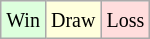<table class="wikitable">
<tr>
<td style="background-color: #ddffdd;"><small>Win</small></td>
<td style="background-color: #ffffdd;"><small>Draw</small></td>
<td style="background-color: #ffdddd;"><small>Loss</small></td>
</tr>
</table>
